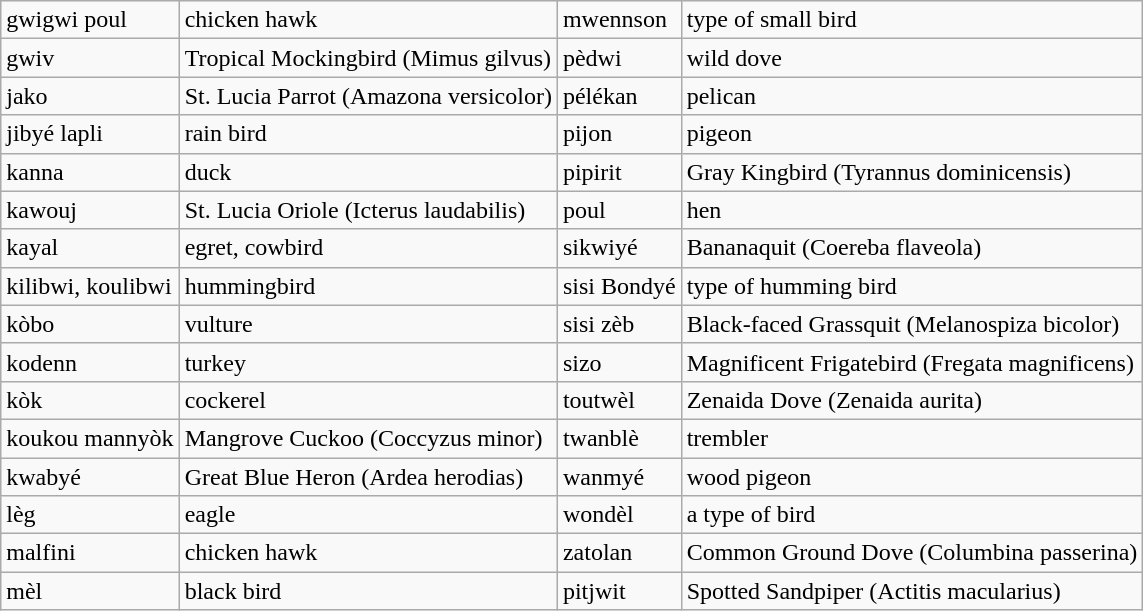<table class="wikitable">
<tr>
<td>gwigwi poul</td>
<td>chicken hawk</td>
<td>mwennson</td>
<td>type of small bird</td>
</tr>
<tr>
<td>gwiv</td>
<td>Tropical Mockingbird (Mimus gilvus)</td>
<td>pèdwi</td>
<td>wild dove</td>
</tr>
<tr>
<td>jako</td>
<td>St. Lucia Parrot (Amazona versicolor)</td>
<td>pélékan</td>
<td>pelican</td>
</tr>
<tr>
<td>jibyé lapli</td>
<td>rain bird</td>
<td>pijon</td>
<td>pigeon</td>
</tr>
<tr>
<td>kanna</td>
<td>duck</td>
<td>pipirit</td>
<td>Gray Kingbird (Tyrannus dominicensis)</td>
</tr>
<tr>
<td>kawouj</td>
<td>St. Lucia Oriole (Icterus laudabilis)</td>
<td>poul</td>
<td>hen</td>
</tr>
<tr>
<td>kayal</td>
<td>egret, cowbird</td>
<td>sikwiyé</td>
<td>Bananaquit (Coereba flaveola)</td>
</tr>
<tr>
<td>kilibwi, koulibwi</td>
<td>hummingbird</td>
<td>sisi Bondyé</td>
<td>type of humming bird</td>
</tr>
<tr>
<td>kòbo</td>
<td>vulture</td>
<td>sisi zèb</td>
<td>Black-faced Grassquit (Melanospiza bicolor)</td>
</tr>
<tr>
<td>kodenn</td>
<td>turkey</td>
<td>sizo</td>
<td>Magnificent Frigatebird (Fregata magnificens)</td>
</tr>
<tr>
<td>kòk</td>
<td>cockerel</td>
<td>toutwèl</td>
<td>Zenaida Dove (Zenaida aurita)</td>
</tr>
<tr>
<td>koukou mannyòk</td>
<td>Mangrove Cuckoo (Coccyzus minor)</td>
<td>twanblè</td>
<td>trembler</td>
</tr>
<tr>
<td>kwabyé</td>
<td>Great Blue Heron (Ardea herodias)</td>
<td>wanmyé</td>
<td>wood pigeon</td>
</tr>
<tr>
<td>lèg</td>
<td>eagle</td>
<td>wondèl</td>
<td>a type of bird</td>
</tr>
<tr>
<td>malfini</td>
<td>chicken hawk</td>
<td>zatolan</td>
<td>Common Ground Dove (Columbina passerina)</td>
</tr>
<tr>
<td>mèl</td>
<td>black bird</td>
<td>pitjwit</td>
<td>Spotted Sandpiper (Actitis macularius)</td>
</tr>
</table>
